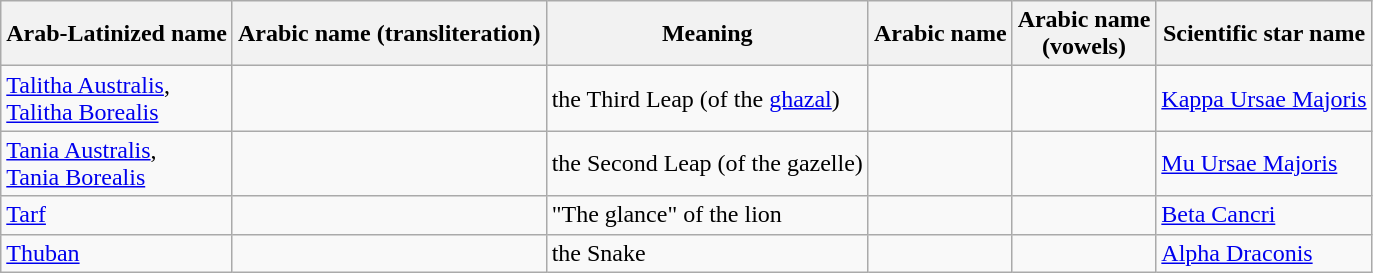<table class="wikitable">
<tr>
<th>Arab-Latinized name</th>
<th>Arabic name (transliteration)</th>
<th>Meaning</th>
<th>Arabic name</th>
<th>Arabic name<br>(vowels)</th>
<th>Scientific star name</th>
</tr>
<tr>
<td><a href='#'>Talitha Australis</a>, <br><a href='#'>Talitha Borealis</a></td>
<td></td>
<td>the Third Leap (of the <a href='#'>ghazal</a>)</td>
<td></td>
<td></td>
<td><a href='#'>Kappa Ursae Majoris</a></td>
</tr>
<tr>
<td><a href='#'>Tania Australis</a>, <br><a href='#'>Tania Borealis</a></td>
<td></td>
<td>the Second Leap (of the gazelle)</td>
<td></td>
<td></td>
<td><a href='#'>Mu Ursae Majoris</a></td>
</tr>
<tr>
<td><a href='#'>Tarf</a></td>
<td></td>
<td>"The glance" of the lion</td>
<td></td>
<td></td>
<td><a href='#'>Beta Cancri</a></td>
</tr>
<tr>
<td><a href='#'>Thuban</a></td>
<td></td>
<td>the Snake</td>
<td></td>
<td></td>
<td><a href='#'>Alpha Draconis</a></td>
</tr>
</table>
